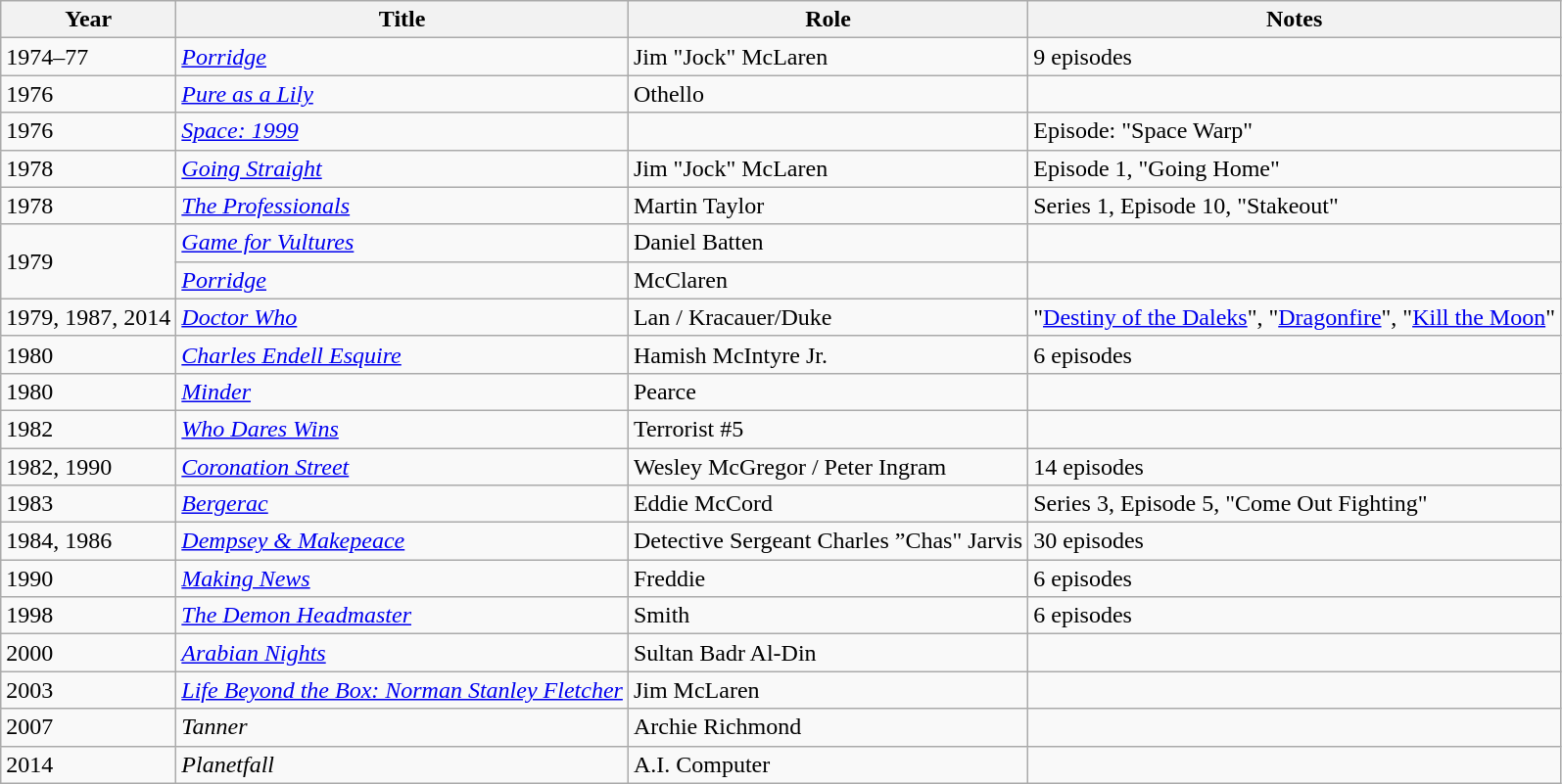<table class="wikitable">
<tr>
<th>Year</th>
<th>Title</th>
<th>Role</th>
<th>Notes</th>
</tr>
<tr>
<td>1974–77</td>
<td><em><a href='#'>Porridge</a></em></td>
<td>Jim "Jock" McLaren</td>
<td>9 episodes</td>
</tr>
<tr>
<td>1976</td>
<td><em><a href='#'>Pure as a Lily</a></em></td>
<td>Othello</td>
<td></td>
</tr>
<tr>
<td>1976</td>
<td><em><a href='#'>Space: 1999</a></em></td>
<td></td>
<td>Episode: "Space Warp"</td>
</tr>
<tr>
<td>1978</td>
<td><em><a href='#'>Going Straight</a> </em></td>
<td>Jim "Jock" McLaren</td>
<td>Episode 1, "Going Home"</td>
</tr>
<tr>
<td>1978</td>
<td><em><a href='#'>The Professionals</a></em></td>
<td>Martin Taylor</td>
<td>Series 1, Episode 10, "Stakeout"</td>
</tr>
<tr>
<td rowspan=2>1979</td>
<td><em><a href='#'>Game for Vultures</a></em></td>
<td>Daniel Batten</td>
<td></td>
</tr>
<tr>
<td><em><a href='#'>Porridge</a></em></td>
<td>McClaren</td>
<td></td>
</tr>
<tr>
<td>1979, 1987, 2014</td>
<td><em><a href='#'>Doctor Who</a></em></td>
<td>Lan / Kracauer/Duke</td>
<td>"<a href='#'>Destiny of the Daleks</a>", "<a href='#'>Dragonfire</a>", "<a href='#'>Kill the Moon</a>"</td>
</tr>
<tr>
<td>1980</td>
<td><em><a href='#'>Charles Endell Esquire</a></em></td>
<td>Hamish McIntyre Jr.</td>
<td>6 episodes</td>
</tr>
<tr>
<td>1980</td>
<td><em><a href='#'>Minder</a></em></td>
<td>Pearce</td>
<td></td>
</tr>
<tr>
<td>1982</td>
<td><em><a href='#'>Who Dares Wins</a></em></td>
<td>Terrorist #5</td>
<td></td>
</tr>
<tr>
<td>1982, 1990</td>
<td><em><a href='#'>Coronation Street</a></em></td>
<td>Wesley McGregor / Peter Ingram</td>
<td>14 episodes</td>
</tr>
<tr>
<td>1983</td>
<td><em><a href='#'>Bergerac</a></em></td>
<td>Eddie McCord</td>
<td>Series 3, Episode 5, "Come Out Fighting"</td>
</tr>
<tr>
<td>1984, 1986</td>
<td><em><a href='#'>Dempsey & Makepeace</a></em></td>
<td>Detective Sergeant Charles ”Chas" Jarvis</td>
<td>30 episodes</td>
</tr>
<tr>
<td>1990</td>
<td><em><a href='#'>Making News</a></em></td>
<td>Freddie</td>
<td>6 episodes</td>
</tr>
<tr>
<td>1998</td>
<td><em><a href='#'>The Demon Headmaster</a></em></td>
<td>Smith</td>
<td>6 episodes</td>
</tr>
<tr>
<td>2000</td>
<td><em><a href='#'>Arabian Nights</a></em></td>
<td>Sultan Badr Al-Din</td>
<td></td>
</tr>
<tr>
<td>2003</td>
<td><em><a href='#'>Life Beyond the Box: Norman Stanley Fletcher</a></em></td>
<td>Jim McLaren</td>
<td></td>
</tr>
<tr>
<td>2007</td>
<td><em>Tanner</em></td>
<td>Archie Richmond</td>
<td></td>
</tr>
<tr>
<td>2014</td>
<td><em>Planetfall</em></td>
<td>A.I. Computer</td>
<td></td>
</tr>
</table>
